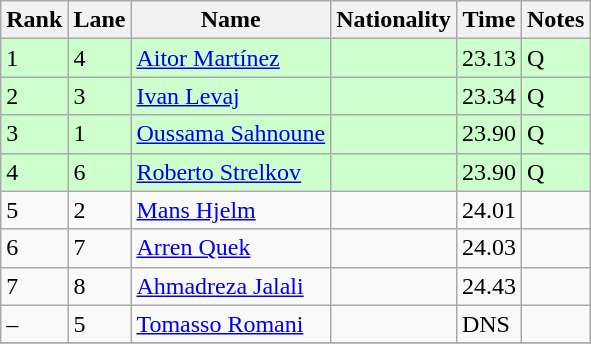<table class="wikitable">
<tr>
<th>Rank</th>
<th>Lane</th>
<th>Name</th>
<th>Nationality</th>
<th>Time</th>
<th>Notes</th>
</tr>
<tr bgcolor=ccffcc>
<td>1</td>
<td>4</td>
<td><a href='#'>Aitor Martínez</a></td>
<td></td>
<td>23.13</td>
<td>Q</td>
</tr>
<tr bgcolor=ccffcc>
<td>2</td>
<td>3</td>
<td><a href='#'>Ivan Levaj</a></td>
<td></td>
<td>23.34</td>
<td>Q</td>
</tr>
<tr bgcolor=ccffcc>
<td>3</td>
<td>1</td>
<td><a href='#'>Oussama Sahnoune</a></td>
<td></td>
<td>23.90</td>
<td>Q</td>
</tr>
<tr bgcolor=ccffcc>
<td>4</td>
<td>6</td>
<td><a href='#'>Roberto Strelkov</a></td>
<td></td>
<td>23.90</td>
<td>Q</td>
</tr>
<tr>
<td>5</td>
<td>2</td>
<td><a href='#'>Mans Hjelm</a></td>
<td></td>
<td>24.01</td>
<td></td>
</tr>
<tr>
<td>6</td>
<td>7</td>
<td><a href='#'>Arren Quek</a></td>
<td></td>
<td>24.03</td>
<td></td>
</tr>
<tr>
<td>7</td>
<td>8</td>
<td><a href='#'>Ahmadreza Jalali</a></td>
<td></td>
<td>24.43</td>
<td></td>
</tr>
<tr>
<td>–</td>
<td>5</td>
<td><a href='#'>Tomasso Romani</a></td>
<td></td>
<td>DNS</td>
<td></td>
</tr>
<tr>
</tr>
</table>
